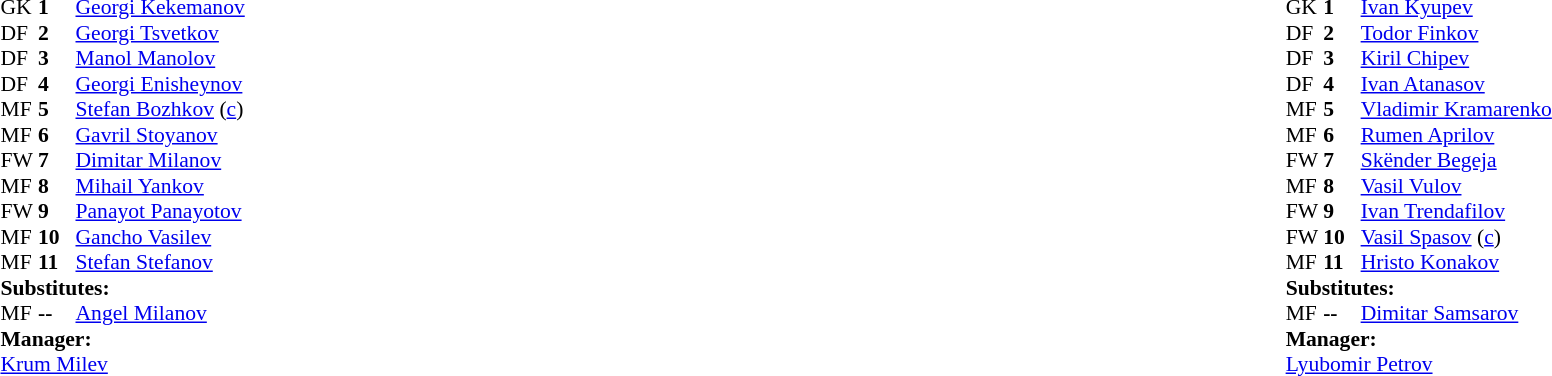<table style="width:100%">
<tr>
<td style="vertical-align:top;width:50%"><br><table style="font-size:90%" cellspacing="0" cellpadding="0">
<tr>
<th width="25"></th>
<th width="25"></th>
</tr>
<tr>
<td>GK</td>
<td><strong>1</strong></td>
<td> <a href='#'>Georgi Kekemanov</a></td>
</tr>
<tr>
<td>DF</td>
<td><strong>2</strong></td>
<td> <a href='#'>Georgi Tsvetkov</a></td>
</tr>
<tr>
<td>DF</td>
<td><strong>3</strong></td>
<td> <a href='#'>Manol Manolov</a></td>
</tr>
<tr>
<td>DF</td>
<td><strong>4</strong></td>
<td> <a href='#'>Georgi Enisheynov</a></td>
</tr>
<tr>
<td>MF</td>
<td><strong>5</strong></td>
<td> <a href='#'>Stefan Bozhkov</a> (<a href='#'>c</a>)</td>
</tr>
<tr>
<td>MF</td>
<td><strong>6</strong></td>
<td> <a href='#'>Gavril Stoyanov</a></td>
</tr>
<tr>
<td>FW</td>
<td><strong>7</strong></td>
<td> <a href='#'>Dimitar Milanov</a></td>
</tr>
<tr>
<td>MF</td>
<td><strong>8</strong></td>
<td> <a href='#'>Mihail Yankov</a></td>
</tr>
<tr>
<td>FW</td>
<td><strong>9</strong></td>
<td> <a href='#'>Panayot Panayotov</a></td>
</tr>
<tr>
<td>MF</td>
<td><strong>10</strong></td>
<td> <a href='#'>Gancho Vasilev</a></td>
<td></td>
<td></td>
</tr>
<tr>
<td>MF</td>
<td><strong>11</strong></td>
<td> <a href='#'>Stefan Stefanov</a></td>
</tr>
<tr>
<td colspan=4><strong>Substitutes:</strong></td>
</tr>
<tr>
<td>MF</td>
<td><strong>--</strong></td>
<td> <a href='#'>Angel Milanov</a></td>
<td></td>
<td></td>
</tr>
<tr>
<td colspan=4><strong>Manager:</strong></td>
</tr>
<tr>
<td colspan="4"> <a href='#'>Krum Milev</a></td>
</tr>
</table>
</td>
<td valign="top"></td>
<td valign="top" width="50%"><br><table cellspacing="0" cellpadding="0" style="font-size:90%;margin:auto">
<tr>
<th width="25"></th>
<th width="25"></th>
</tr>
<tr>
<td>GK</td>
<td><strong>1</strong></td>
<td> <a href='#'>Ivan Kyupev</a></td>
</tr>
<tr>
<td>DF</td>
<td><strong>2</strong></td>
<td> <a href='#'>Todor Finkov</a></td>
</tr>
<tr>
<td>DF</td>
<td><strong>3</strong></td>
<td> <a href='#'>Kiril Chipev</a></td>
</tr>
<tr>
<td>DF</td>
<td><strong>4</strong></td>
<td> <a href='#'>Ivan Atanasov</a></td>
</tr>
<tr>
<td>MF</td>
<td><strong>5</strong></td>
<td> <a href='#'>Vladimir Kramarenko</a></td>
</tr>
<tr>
<td>MF</td>
<td><strong>6</strong></td>
<td> <a href='#'>Rumen Aprilov</a></td>
</tr>
<tr>
<td>FW</td>
<td><strong>7</strong></td>
<td> <a href='#'>Skënder Begeja</a></td>
</tr>
<tr>
<td>MF</td>
<td><strong>8</strong></td>
<td> <a href='#'>Vasil Vulov</a></td>
</tr>
<tr>
<td>FW</td>
<td><strong>9</strong></td>
<td> <a href='#'>Ivan Trendafilov</a></td>
</tr>
<tr>
<td>FW</td>
<td><strong>10</strong></td>
<td> <a href='#'>Vasil Spasov</a> (<a href='#'>c</a>)</td>
</tr>
<tr>
<td>MF</td>
<td><strong>11</strong></td>
<td> <a href='#'>Hristo Konakov</a></td>
<td></td>
<td></td>
</tr>
<tr>
<td colspan=4><strong>Substitutes:</strong></td>
</tr>
<tr>
<td>MF</td>
<td><strong>--</strong></td>
<td> <a href='#'>Dimitar Samsarov</a></td>
<td></td>
<td></td>
</tr>
<tr>
<td colspan=4><strong>Manager:</strong></td>
</tr>
<tr>
<td colspan="4"> <a href='#'>Lyubomir Petrov</a></td>
</tr>
</table>
</td>
</tr>
</table>
